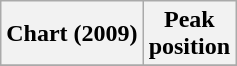<table class="wikitable sortable">
<tr>
<th>Chart (2009)</th>
<th>Peak<br>position</th>
</tr>
<tr>
</tr>
</table>
